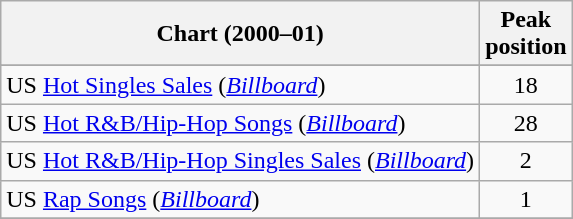<table class="wikitable sortable">
<tr>
<th>Chart (2000–01)</th>
<th>Peak<br>position</th>
</tr>
<tr>
</tr>
<tr>
</tr>
<tr>
<td>US <a href='#'>Hot Singles Sales</a> (<a href='#'><em>Billboard</em></a>)</td>
<td style="text-align:center;">18</td>
</tr>
<tr>
<td>US <a href='#'>Hot R&B/Hip-Hop Songs</a> (<a href='#'><em>Billboard</em></a>)</td>
<td style="text-align:center;">28</td>
</tr>
<tr>
<td>US <a href='#'>Hot R&B/Hip-Hop Singles Sales</a> (<a href='#'><em>Billboard</em></a>)</td>
<td style="text-align:center;">2</td>
</tr>
<tr>
<td>US <a href='#'>Rap Songs</a> (<a href='#'><em>Billboard</em></a>)</td>
<td style="text-align:center;">1</td>
</tr>
<tr>
</tr>
</table>
